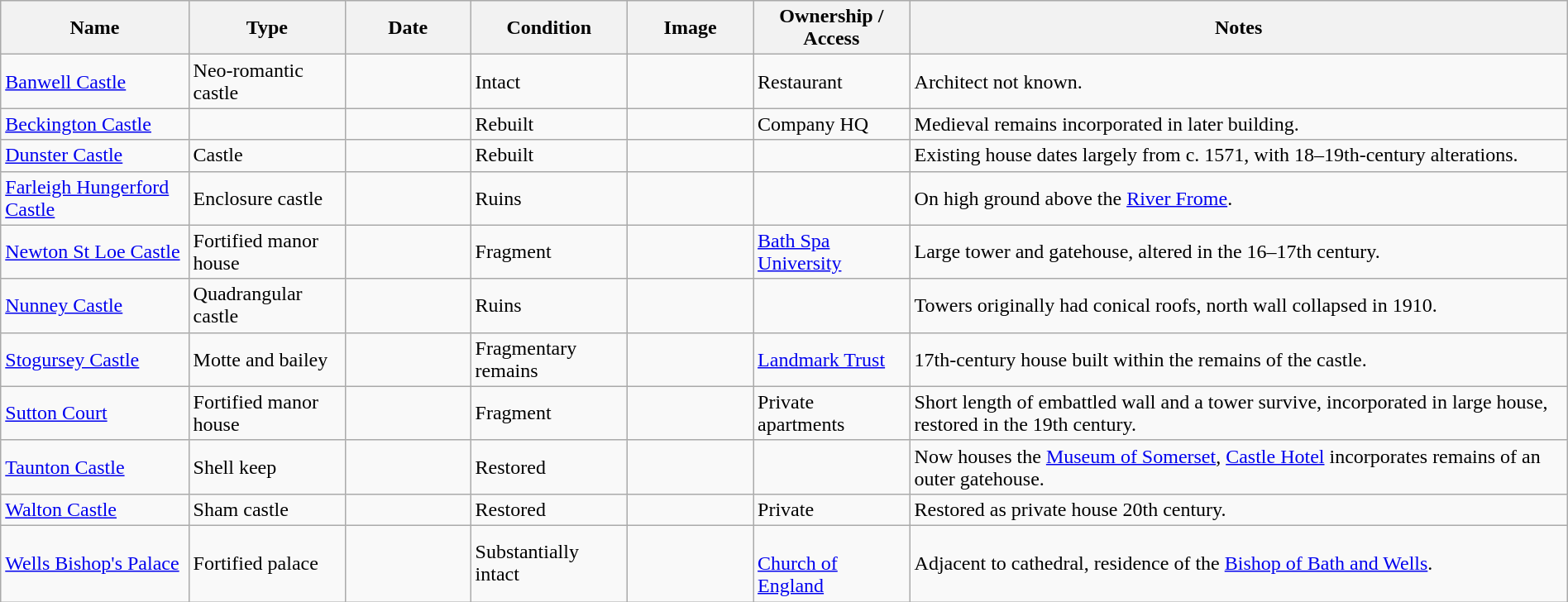<table class="wikitable sortable sticky-header" width="100%">
<tr>
<th width="12%">Name</th>
<th width="10%">Type</th>
<th width="8%">Date</th>
<th width="10%">Condition</th>
<th class="unsortable" width="94">Image</th>
<th width="10%">Ownership / Access</th>
<th class="unsortable">Notes</th>
</tr>
<tr>
<td><a href='#'>Banwell Castle</a></td>
<td>Neo-romantic castle</td>
<td></td>
<td>Intact</td>
<td></td>
<td>Restaurant</td>
<td>Architect not known.</td>
</tr>
<tr>
<td><a href='#'>Beckington Castle</a></td>
<td></td>
<td></td>
<td>Rebuilt</td>
<td></td>
<td>Company HQ</td>
<td>Medieval remains incorporated in later building.</td>
</tr>
<tr>
<td><a href='#'>Dunster Castle</a></td>
<td>Castle</td>
<td></td>
<td>Rebuilt</td>
<td></td>
<td></td>
<td>Existing house dates largely from c. 1571, with 18–19th-century alterations.</td>
</tr>
<tr>
<td><a href='#'>Farleigh Hungerford Castle</a></td>
<td>Enclosure castle</td>
<td></td>
<td>Ruins</td>
<td></td>
<td></td>
<td>On high ground above the <a href='#'>River Frome</a>.</td>
</tr>
<tr>
<td><a href='#'>Newton St Loe Castle</a></td>
<td>Fortified manor house</td>
<td></td>
<td>Fragment</td>
<td></td>
<td><a href='#'>Bath Spa University</a></td>
<td>Large tower and gatehouse, altered in the 16–17th century.</td>
</tr>
<tr>
<td><a href='#'>Nunney Castle</a></td>
<td>Quadrangular castle</td>
<td></td>
<td>Ruins</td>
<td></td>
<td></td>
<td>Towers originally had conical roofs, north wall collapsed in 1910.</td>
</tr>
<tr>
<td><a href='#'>Stogursey Castle</a></td>
<td>Motte and bailey</td>
<td></td>
<td>Fragmentary remains</td>
<td></td>
<td><a href='#'>Landmark Trust</a></td>
<td>17th-century house built within the remains of the castle.</td>
</tr>
<tr>
<td><a href='#'>Sutton Court</a></td>
<td>Fortified manor house</td>
<td></td>
<td>Fragment</td>
<td></td>
<td>Private apartments</td>
<td>Short length of embattled wall and a tower survive, incorporated in large house, restored in the 19th century.</td>
</tr>
<tr>
<td><a href='#'>Taunton Castle</a></td>
<td>Shell keep</td>
<td></td>
<td>Restored</td>
<td></td>
<td></td>
<td>Now houses the <a href='#'>Museum of Somerset</a>, <a href='#'>Castle Hotel</a> incorporates remains of an outer gatehouse.</td>
</tr>
<tr>
<td><a href='#'>Walton Castle</a></td>
<td>Sham castle</td>
<td></td>
<td>Restored</td>
<td></td>
<td>Private</td>
<td>Restored as private house 20th century.</td>
</tr>
<tr>
<td><a href='#'>Wells Bishop's Palace</a></td>
<td>Fortified palace</td>
<td></td>
<td>Substantially intact</td>
<td></td>
<td><br><a href='#'>Church of England</a></td>
<td>Adjacent to cathedral, residence of the <a href='#'>Bishop of Bath and Wells</a>.</td>
</tr>
</table>
